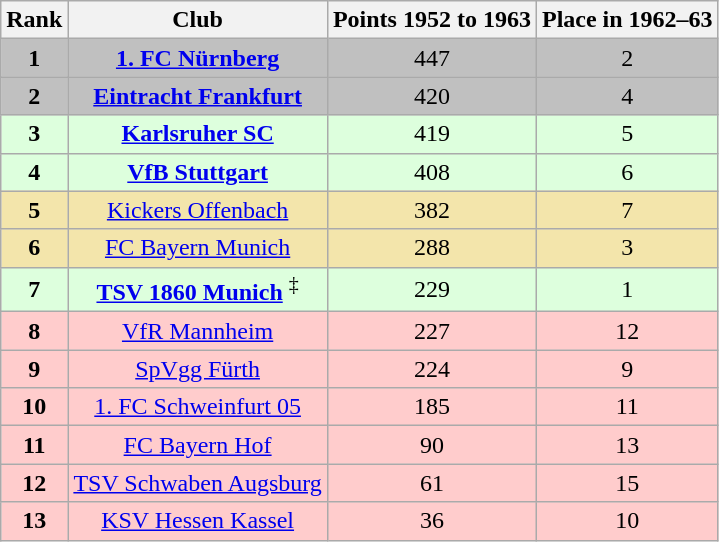<table class="wikitable">
<tr>
<th>Rank</th>
<th>Club</th>
<th>Points 1952 to 1963</th>
<th>Place in 1962–63</th>
</tr>
<tr align="center">
<td bgcolor="#C0C0C0"><strong>1</strong></td>
<td bgcolor="#C0C0C0"><strong><a href='#'>1. FC Nürnberg</a></strong></td>
<td bgcolor="#C0C0C0">447</td>
<td bgcolor="#C0C0C0">2</td>
</tr>
<tr align="center">
<td bgcolor="#C0C0C0"><strong>2</strong></td>
<td bgcolor="#C0C0C0"><strong><a href='#'>Eintracht Frankfurt</a></strong></td>
<td bgcolor="#C0C0C0">420</td>
<td bgcolor="#C0C0C0">4</td>
</tr>
<tr align="center">
<td bgcolor="#ddffdd"><strong>3</strong></td>
<td bgcolor="#ddffdd"><strong><a href='#'>Karlsruher SC</a></strong></td>
<td bgcolor="#ddffdd">419</td>
<td bgcolor="#ddffdd">5</td>
</tr>
<tr align="center">
<td bgcolor="#ddffdd"><strong>4</strong></td>
<td bgcolor="#ddffdd"><strong><a href='#'>VfB Stuttgart</a></strong></td>
<td bgcolor="#ddffdd">408</td>
<td bgcolor="#ddffdd">6</td>
</tr>
<tr align="center">
<td bgcolor="#F3E5AB"><strong>5</strong></td>
<td bgcolor="#F3E5AB"><a href='#'>Kickers Offenbach</a></td>
<td bgcolor="#F3E5AB">382</td>
<td bgcolor="#F3E5AB">7</td>
</tr>
<tr align="center">
<td bgcolor="#F3E5AB"><strong>6</strong></td>
<td bgcolor="#F3E5AB"><a href='#'>FC Bayern Munich</a></td>
<td bgcolor="#F3E5AB">288</td>
<td bgcolor="#F3E5AB">3</td>
</tr>
<tr align="center">
<td bgcolor="#ddffdd"><strong>7</strong></td>
<td bgcolor="#ddffdd"><strong><a href='#'>TSV 1860 Munich</a></strong> <sup>‡</sup></td>
<td bgcolor="#ddffdd">229</td>
<td bgcolor="#ddffdd">1</td>
</tr>
<tr align="center">
<td bgcolor="#ffcccc"><strong>8</strong></td>
<td bgcolor="#ffcccc"><a href='#'>VfR Mannheim</a></td>
<td bgcolor="#ffcccc">227</td>
<td bgcolor="#ffcccc">12</td>
</tr>
<tr align="center">
<td bgcolor="#ffcccc"><strong>9</strong></td>
<td bgcolor="#ffcccc"><a href='#'>SpVgg Fürth</a></td>
<td bgcolor="#ffcccc">224</td>
<td bgcolor="#ffcccc">9</td>
</tr>
<tr align="center">
<td bgcolor="#ffcccc"><strong>10</strong></td>
<td bgcolor="#ffcccc"><a href='#'>1. FC Schweinfurt 05</a></td>
<td bgcolor="#ffcccc">185</td>
<td bgcolor="#ffcccc">11</td>
</tr>
<tr align="center">
<td bgcolor="#ffcccc"><strong>11</strong></td>
<td bgcolor="#ffcccc"><a href='#'>FC Bayern Hof</a></td>
<td bgcolor="#ffcccc">90</td>
<td bgcolor="#ffcccc">13</td>
</tr>
<tr align="center">
<td bgcolor="#ffcccc"><strong>12</strong></td>
<td bgcolor="#ffcccc"><a href='#'>TSV Schwaben Augsburg</a></td>
<td bgcolor="#ffcccc">61</td>
<td bgcolor="#ffcccc">15</td>
</tr>
<tr align="center">
<td bgcolor="#ffcccc"><strong>13</strong></td>
<td bgcolor="#ffcccc"><a href='#'>KSV Hessen Kassel</a></td>
<td bgcolor="#ffcccc">36</td>
<td bgcolor="#ffcccc">10</td>
</tr>
</table>
